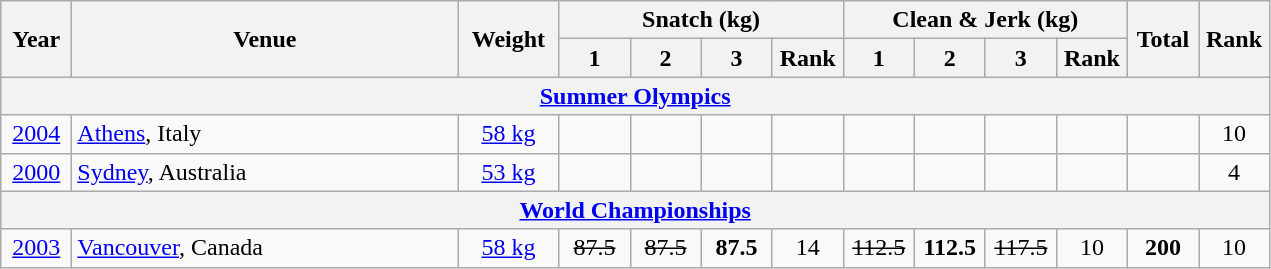<table class = "wikitable" style="text-align:center;">
<tr>
<th rowspan=2 width=40>Year</th>
<th rowspan=2 width=250>Venue</th>
<th rowspan=2 width=60>Weight</th>
<th colspan=4>Snatch (kg)</th>
<th colspan=4>Clean & Jerk (kg)</th>
<th rowspan=2 width=40>Total</th>
<th rowspan=2 width=40>Rank</th>
</tr>
<tr>
<th width=40>1</th>
<th width=40>2</th>
<th width=40>3</th>
<th width=40>Rank</th>
<th width=40>1</th>
<th width=40>2</th>
<th width=40>3</th>
<th width=40>Rank</th>
</tr>
<tr>
<th colspan=13><a href='#'>Summer Olympics</a></th>
</tr>
<tr>
<td><a href='#'>2004</a></td>
<td align=left> <a href='#'>Athens</a>, Italy</td>
<td><a href='#'>58 kg</a></td>
<td></td>
<td></td>
<td></td>
<td></td>
<td></td>
<td></td>
<td></td>
<td></td>
<td></td>
<td>10</td>
</tr>
<tr>
<td><a href='#'>2000</a></td>
<td align=left> <a href='#'>Sydney</a>, Australia</td>
<td><a href='#'>53 kg</a></td>
<td></td>
<td></td>
<td></td>
<td></td>
<td></td>
<td></td>
<td></td>
<td></td>
<td></td>
<td>4</td>
</tr>
<tr>
<th colspan=13><a href='#'>World Championships</a></th>
</tr>
<tr>
<td><a href='#'>2003</a></td>
<td align=left> <a href='#'>Vancouver</a>, Canada</td>
<td><a href='#'>58 kg</a></td>
<td><s>87.5</s></td>
<td><s>87.5</s></td>
<td><strong>87.5</strong></td>
<td>14</td>
<td><s>112.5</s></td>
<td><strong>112.5</strong></td>
<td><s>117.5</s></td>
<td>10</td>
<td><strong>200</strong></td>
<td>10</td>
</tr>
</table>
